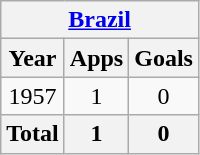<table class="wikitable" style="text-align:center">
<tr>
<th colspan=3><a href='#'>Brazil</a></th>
</tr>
<tr>
<th>Year</th>
<th>Apps</th>
<th>Goals</th>
</tr>
<tr>
<td>1957</td>
<td>1</td>
<td>0</td>
</tr>
<tr>
<th>Total</th>
<th>1</th>
<th>0</th>
</tr>
</table>
